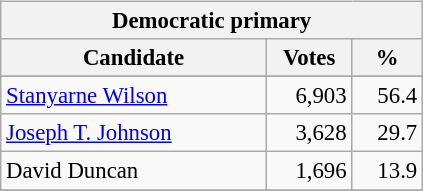<table class="wikitable" align="left" style="margin: 1em 1em 1em 0; font-size: 95%;">
<tr>
<th colspan="3">Democratic primary</th>
</tr>
<tr>
<th colspan="1" style="width: 170px">Candidate</th>
<th style="width: 50px">Votes</th>
<th style="width: 40px">%</th>
</tr>
<tr>
</tr>
<tr>
<td><a href='#'>Stanyarne Wilson</a></td>
<td align="right">6,903</td>
<td align="right">56.4</td>
</tr>
<tr>
<td><a href='#'>Joseph T. Johnson</a></td>
<td align="right">3,628</td>
<td align="right">29.7</td>
</tr>
<tr>
<td>David Duncan</td>
<td align="right">1,696</td>
<td align="right">13.9</td>
</tr>
<tr>
</tr>
</table>
